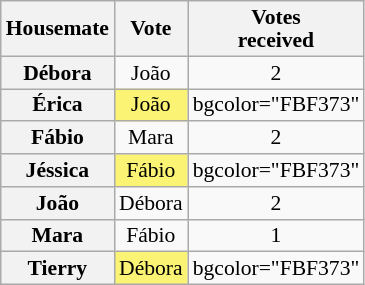<table class="wikitable" style="text-align:center; font-size:90%; line-height:15px;">
<tr>
<th>Housemate</th>
<th>Vote</th>
<th>Votes<br>received</th>
</tr>
<tr>
<th>Débora</th>
<td>João</td>
<td>2</td>
</tr>
<tr>
<th>Érica</th>
<td bgcolor="FBF373">João</td>
<td>bgcolor="FBF373" </td>
</tr>
<tr>
<th>Fábio</th>
<td>Mara</td>
<td>2</td>
</tr>
<tr>
<th>Jéssica</th>
<td bgcolor="FBF373">Fábio</td>
<td>bgcolor="FBF373" </td>
</tr>
<tr>
<th>João</th>
<td>Débora</td>
<td>2</td>
</tr>
<tr>
<th>Mara</th>
<td>Fábio</td>
<td>1</td>
</tr>
<tr>
<th>Tierry</th>
<td bgcolor="FBF373">Débora</td>
<td>bgcolor="FBF373" </td>
</tr>
</table>
